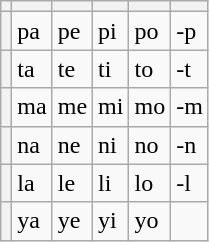<table class="wikitable">
<tr>
<th></th>
<th></th>
<th></th>
<th></th>
<th></th>
<th></th>
</tr>
<tr>
<th></th>
<td>pa</td>
<td>pe</td>
<td>pi</td>
<td>po</td>
<td>-p</td>
</tr>
<tr>
<th></th>
<td>ta</td>
<td>te</td>
<td>ti</td>
<td>to</td>
<td>-t</td>
</tr>
<tr>
<th></th>
<td>ma</td>
<td>me</td>
<td>mi</td>
<td>mo</td>
<td>-m</td>
</tr>
<tr>
<th></th>
<td>na</td>
<td>ne</td>
<td>ni</td>
<td>no</td>
<td>-n</td>
</tr>
<tr>
<th></th>
<td>la</td>
<td>le</td>
<td>li</td>
<td>lo</td>
<td>-l</td>
</tr>
<tr>
<th></th>
<td>ya</td>
<td>ye</td>
<td>yi</td>
<td>yo</td>
<td></td>
</tr>
</table>
